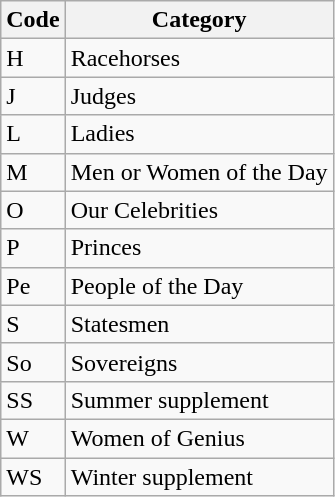<table class="wikitable">
<tr>
<th>Code</th>
<th>Category</th>
</tr>
<tr>
<td>H</td>
<td>Racehorses</td>
</tr>
<tr>
<td>J</td>
<td>Judges</td>
</tr>
<tr>
<td>L</td>
<td>Ladies</td>
</tr>
<tr>
<td>M</td>
<td>Men or Women of the Day</td>
</tr>
<tr>
<td>O</td>
<td>Our Celebrities</td>
</tr>
<tr>
<td>P</td>
<td>Princes</td>
</tr>
<tr>
<td>Pe</td>
<td>People of the Day</td>
</tr>
<tr>
<td>S</td>
<td>Statesmen</td>
</tr>
<tr>
<td>So</td>
<td>Sovereigns</td>
</tr>
<tr>
<td>SS</td>
<td>Summer supplement</td>
</tr>
<tr>
<td>W</td>
<td>Women of Genius</td>
</tr>
<tr>
<td>WS</td>
<td>Winter supplement</td>
</tr>
</table>
